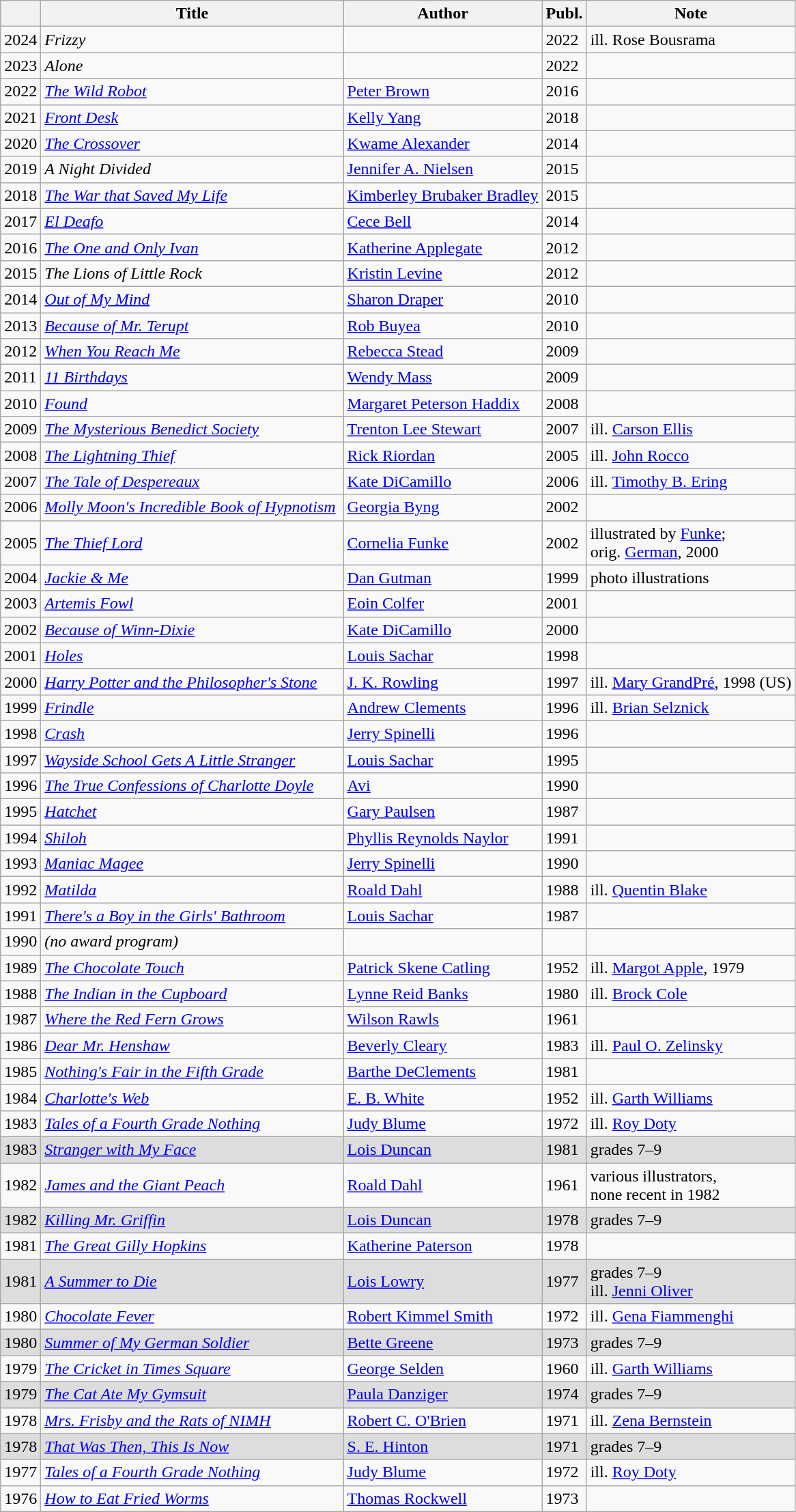<table class="sortable wikitable">
<tr>
<th></th>
<th>Title</th>
<th>Author</th>
<th>Publ.</th>
<th>Note</th>
</tr>
<tr>
<td>2024</td>
<td><em>Frizzy</em></td>
<td></td>
<td>2022</td>
<td>ill. Rose Bousrama</td>
</tr>
<tr>
<td>2023</td>
<td><em>Alone</em></td>
<td></td>
<td>2022</td>
<td></td>
</tr>
<tr>
<td>2022</td>
<td><em><a href='#'>The Wild Robot</a></em></td>
<td><a href='#'>Peter Brown</a></td>
<td>2016</td>
<td></td>
</tr>
<tr>
<td>2021</td>
<td><em><a href='#'>Front Desk</a></em></td>
<td><a href='#'>Kelly Yang</a></td>
<td>2018</td>
<td></td>
</tr>
<tr>
<td>2020</td>
<td><em><a href='#'>The Crossover</a></em></td>
<td><a href='#'>Kwame Alexander</a></td>
<td>2014</td>
<td></td>
</tr>
<tr>
<td>2019</td>
<td><em>A Night Divided</em></td>
<td><a href='#'>Jennifer A. Nielsen</a></td>
<td>2015</td>
<td></td>
</tr>
<tr>
<td>2018</td>
<td><em><a href='#'>The War that Saved My Life</a></em></td>
<td><a href='#'>Kimberley Brubaker Bradley</a></td>
<td>2015</td>
<td></td>
</tr>
<tr>
<td>2017</td>
<td><em><a href='#'>El Deafo</a></em></td>
<td><a href='#'>Cece Bell</a></td>
<td>2014</td>
<td></td>
</tr>
<tr>
<td>2016</td>
<td><em><a href='#'>The One and Only Ivan</a></em></td>
<td><a href='#'>Katherine Applegate</a></td>
<td>2012</td>
<td></td>
</tr>
<tr>
<td>2015</td>
<td><em>The Lions of Little Rock</em></td>
<td><a href='#'>Kristin Levine</a></td>
<td>2012</td>
<td></td>
</tr>
<tr>
<td>2014</td>
<td><em><a href='#'>Out of My Mind</a></em></td>
<td><a href='#'>Sharon Draper</a></td>
<td>2010</td>
<td></td>
</tr>
<tr>
<td>2013</td>
<td><em><a href='#'>Because of Mr. Terupt</a></em></td>
<td><a href='#'>Rob Buyea</a></td>
<td>2010</td>
<td></td>
</tr>
<tr>
<td>2012</td>
<td><em><a href='#'>When You Reach Me</a></em></td>
<td><a href='#'>Rebecca Stead</a></td>
<td>2009</td>
<td></td>
</tr>
<tr>
<td>2011</td>
<td><em><a href='#'>11 Birthdays</a></em></td>
<td><a href='#'>Wendy Mass</a></td>
<td>2009</td>
<td></td>
</tr>
<tr>
<td>2010</td>
<td><em><a href='#'>Found</a></em></td>
<td><a href='#'>Margaret Peterson Haddix</a> </td>
<td>2008</td>
<td></td>
</tr>
<tr>
<td>2009</td>
<td><em><a href='#'>The Mysterious Benedict Society</a></em></td>
<td><a href='#'>Trenton Lee Stewart</a></td>
<td>2007</td>
<td>ill. <a href='#'>Carson Ellis</a></td>
</tr>
<tr>
<td>2008</td>
<td><em><a href='#'>The Lightning Thief</a></em></td>
<td><a href='#'>Rick Riordan</a></td>
<td>2005</td>
<td>ill. <a href='#'>John Rocco</a></td>
</tr>
<tr>
<td>2007</td>
<td><em><a href='#'>The Tale of Despereaux</a></em></td>
<td><a href='#'>Kate DiCamillo</a></td>
<td>2006</td>
<td>ill. <a href='#'>Timothy B. Ering</a></td>
</tr>
<tr>
<td>2006</td>
<td><em><a href='#'>Molly Moon's Incredible Book of Hypnotism</a></em> </td>
<td><a href='#'>Georgia Byng</a></td>
<td>2002</td>
<td></td>
</tr>
<tr>
<td>2005</td>
<td><em><a href='#'>The Thief Lord</a></em></td>
<td><a href='#'>Cornelia Funke</a></td>
<td>2002</td>
<td>illustrated by <a href='#'>Funke</a>; <br>orig. <a href='#'>German</a>, 2000</td>
</tr>
<tr>
<td>2004</td>
<td><em><a href='#'>Jackie & Me</a></em></td>
<td><a href='#'>Dan Gutman</a></td>
<td>1999</td>
<td>photo illustrations</td>
</tr>
<tr>
<td>2003</td>
<td><em><a href='#'>Artemis Fowl</a></em></td>
<td><a href='#'>Eoin Colfer</a></td>
<td>2001</td>
<td></td>
</tr>
<tr>
<td>2002</td>
<td><em><a href='#'>Because of Winn-Dixie</a></em></td>
<td><a href='#'>Kate DiCamillo</a></td>
<td>2000</td>
<td></td>
</tr>
<tr>
<td>2001</td>
<td><em><a href='#'>Holes</a></em></td>
<td><a href='#'>Louis Sachar</a></td>
<td>1998</td>
<td></td>
</tr>
<tr>
<td>2000</td>
<td><em><a href='#'>Harry Potter and the Philosopher's Stone</a></em></td>
<td><a href='#'>J. K. Rowling</a></td>
<td>1997</td>
<td>ill. <a href='#'>Mary GrandPré</a>, 1998 (US) </td>
</tr>
<tr>
<td>1999</td>
<td><em><a href='#'>Frindle</a></em></td>
<td><a href='#'>Andrew Clements</a></td>
<td>1996</td>
<td>ill. <a href='#'>Brian Selznick</a></td>
</tr>
<tr>
<td>1998</td>
<td><em><a href='#'>Crash</a></em></td>
<td><a href='#'>Jerry Spinelli</a></td>
<td>1996</td>
<td></td>
</tr>
<tr>
<td>1997</td>
<td><em><a href='#'>Wayside School Gets A Little Stranger</a></em></td>
<td><a href='#'>Louis Sachar</a></td>
<td>1995</td>
<td></td>
</tr>
<tr>
<td>1996</td>
<td><em><a href='#'>The True Confessions of Charlotte Doyle</a></em></td>
<td><a href='#'>Avi</a></td>
<td>1990</td>
<td></td>
</tr>
<tr>
<td>1995</td>
<td><em><a href='#'>Hatchet</a></em></td>
<td><a href='#'>Gary Paulsen</a></td>
<td>1987</td>
<td></td>
</tr>
<tr>
<td>1994</td>
<td><em><a href='#'>Shiloh</a></em></td>
<td><a href='#'>Phyllis Reynolds Naylor</a></td>
<td>1991</td>
<td></td>
</tr>
<tr>
<td>1993</td>
<td><em><a href='#'>Maniac Magee</a></em></td>
<td><a href='#'>Jerry Spinelli</a></td>
<td>1990</td>
<td></td>
</tr>
<tr>
<td>1992</td>
<td><em><a href='#'>Matilda</a></em></td>
<td><a href='#'>Roald Dahl</a></td>
<td>1988</td>
<td>ill. <a href='#'>Quentin Blake</a></td>
</tr>
<tr>
<td>1991</td>
<td><em><a href='#'>There's a Boy in the Girls' Bathroom</a></em></td>
<td><a href='#'>Louis Sachar</a></td>
<td>1987</td>
<td></td>
</tr>
<tr>
<td>1990</td>
<td><em>(no award program)</em></td>
<td></td>
<td></td>
</tr>
<tr>
<td>1989</td>
<td><em><a href='#'>The Chocolate Touch</a></em></td>
<td><a href='#'>Patrick Skene Catling</a></td>
<td>1952</td>
<td>ill. <a href='#'>Margot Apple</a>, 1979</td>
</tr>
<tr>
<td>1988</td>
<td><em><a href='#'>The Indian in the Cupboard</a></em></td>
<td><a href='#'>Lynne Reid Banks</a></td>
<td>1980</td>
<td>ill. <a href='#'>Brock Cole</a></td>
</tr>
<tr>
<td>1987</td>
<td><em><a href='#'>Where the Red Fern Grows</a></em></td>
<td><a href='#'>Wilson Rawls</a></td>
<td>1961</td>
</tr>
<tr>
<td>1986</td>
<td><em><a href='#'>Dear Mr. Henshaw</a></em></td>
<td><a href='#'>Beverly Cleary</a></td>
<td>1983</td>
<td>ill. <a href='#'>Paul O. Zelinsky</a></td>
</tr>
<tr>
<td>1985</td>
<td><em><a href='#'>Nothing's Fair in the Fifth Grade</a></em></td>
<td><a href='#'>Barthe DeClements</a></td>
<td>1981</td>
<td></td>
</tr>
<tr>
<td>1984</td>
<td><em><a href='#'>Charlotte's Web</a></em></td>
<td><a href='#'>E. B. White</a></td>
<td>1952</td>
<td>ill. <a href='#'>Garth Williams</a></td>
</tr>
<tr>
<td>1983</td>
<td><em><a href='#'>Tales of a Fourth Grade Nothing</a></em></td>
<td><a href='#'>Judy Blume</a></td>
<td>1972</td>
<td>ill. <a href='#'>Roy Doty</a></td>
</tr>
<tr bgcolor=dddddd>
<td>1983</td>
<td><em><a href='#'>Stranger with My Face</a></em></td>
<td><a href='#'>Lois Duncan</a></td>
<td>1981</td>
<td>grades 7–9</td>
</tr>
<tr>
<td>1982</td>
<td><em><a href='#'>James and the Giant Peach</a></em></td>
<td><a href='#'>Roald Dahl</a></td>
<td>1961</td>
<td>various illustrators, <br>none recent in 1982</td>
</tr>
<tr bgcolor=dddddd>
<td>1982</td>
<td><em><a href='#'>Killing Mr. Griffin</a></em></td>
<td><a href='#'>Lois Duncan</a></td>
<td>1978</td>
<td>grades 7–9</td>
</tr>
<tr>
<td>1981</td>
<td><em><a href='#'>The Great Gilly Hopkins</a></em></td>
<td><a href='#'>Katherine Paterson</a></td>
<td>1978</td>
<td></td>
</tr>
<tr bgcolor=dddddd>
<td>1981</td>
<td><em><a href='#'>A Summer to Die</a></em></td>
<td><a href='#'>Lois Lowry</a></td>
<td>1977</td>
<td>grades 7–9 <br>ill. <a href='#'>Jenni Oliver</a></td>
</tr>
<tr>
<td>1980</td>
<td><em><a href='#'>Chocolate Fever</a></em></td>
<td><a href='#'>Robert Kimmel Smith</a></td>
<td>1972</td>
<td>ill. <a href='#'>Gena Fiammenghi</a></td>
</tr>
<tr bgcolor=dddddd>
<td>1980</td>
<td><em><a href='#'>Summer of My German Soldier</a></em></td>
<td><a href='#'>Bette Greene</a></td>
<td>1973</td>
<td>grades 7–9</td>
</tr>
<tr>
<td>1979</td>
<td><em><a href='#'>The Cricket in Times Square</a></em></td>
<td><a href='#'>George Selden</a></td>
<td>1960</td>
<td>ill. <a href='#'>Garth Williams</a></td>
</tr>
<tr bgcolor=dddddd>
<td>1979</td>
<td><em><a href='#'>The Cat Ate My Gymsuit</a></em></td>
<td><a href='#'>Paula Danziger</a></td>
<td>1974</td>
<td>grades 7–9</td>
</tr>
<tr>
<td>1978</td>
<td><em><a href='#'>Mrs. Frisby and the Rats of NIMH</a></em></td>
<td><a href='#'>Robert C. O'Brien</a></td>
<td>1971</td>
<td>ill. <a href='#'>Zena Bernstein</a></td>
</tr>
<tr bgcolor=dddddd>
<td>1978</td>
<td><em><a href='#'>That Was Then, This Is Now</a></em></td>
<td><a href='#'>S. E. Hinton</a></td>
<td>1971</td>
<td>grades 7–9</td>
</tr>
<tr>
<td>1977</td>
<td><em><a href='#'>Tales of a Fourth Grade Nothing</a></em></td>
<td><a href='#'>Judy Blume</a></td>
<td>1972</td>
<td>ill. <a href='#'>Roy Doty</a></td>
</tr>
<tr>
<td>1976</td>
<td><em><a href='#'>How to Eat Fried Worms</a></em></td>
<td><a href='#'>Thomas Rockwell</a></td>
<td>1973</td>
</tr>
</table>
